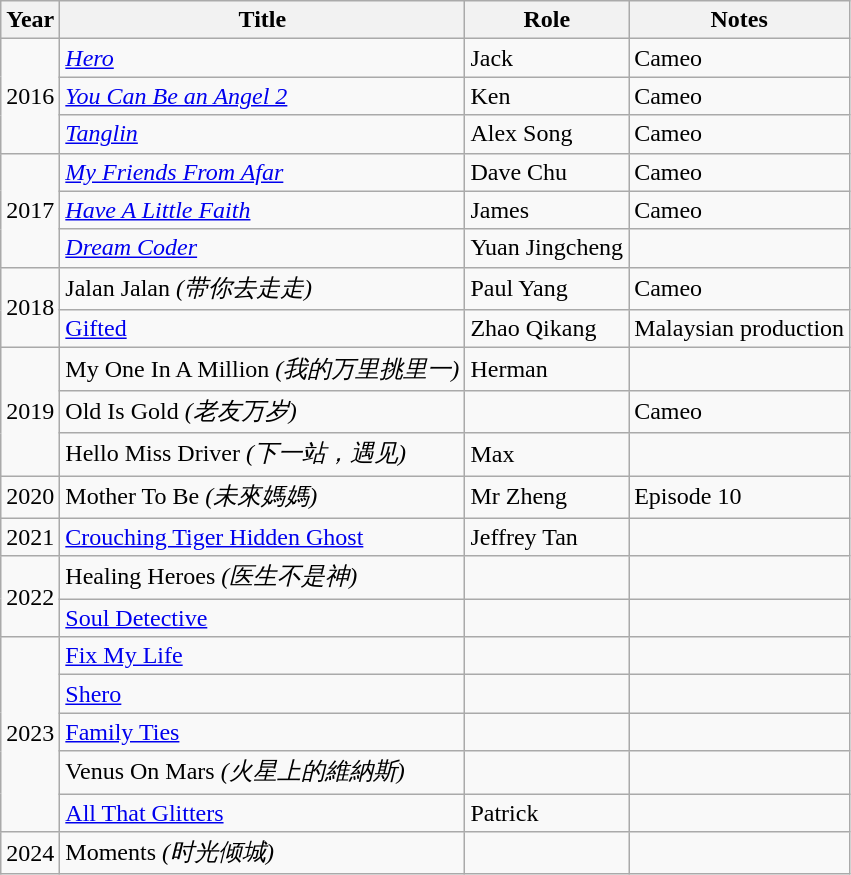<table class="wikitable sortable">
<tr>
<th>Year</th>
<th>Title</th>
<th>Role</th>
<th class="unsortable">Notes</th>
</tr>
<tr>
<td rowspan="3">2016</td>
<td><em><a href='#'>Hero</a></em></td>
<td>Jack</td>
<td>Cameo</td>
</tr>
<tr>
<td><em><a href='#'>You Can Be an Angel 2</a></em></td>
<td>Ken</td>
<td>Cameo</td>
</tr>
<tr>
<td><em><a href='#'>Tanglin</a></em></td>
<td>Alex Song</td>
<td>Cameo</td>
</tr>
<tr>
<td rowspan="3">2017</td>
<td><em><a href='#'>My Friends From Afar</a></em></td>
<td>Dave Chu</td>
<td>Cameo</td>
</tr>
<tr>
<td><em><a href='#'>Have A Little Faith</a></em></td>
<td>James</td>
<td>Cameo</td>
</tr>
<tr>
<td><em><a href='#'>Dream Coder</a></td>
<td>Yuan Jingcheng</td>
<td></td>
</tr>
<tr>
<td rowspan="2">2018</td>
<td></em>Jalan Jalan<em> (带你去走走)</td>
<td>Paul Yang</td>
<td>Cameo</td>
</tr>
<tr>
<td></em><a href='#'>Gifted</a><em></td>
<td>Zhao Qikang</td>
<td>Malaysian production</td>
</tr>
<tr>
<td rowspan="3">2019</td>
<td></em>My One In A Million<em> (我的万里挑里一)</td>
<td>Herman</td>
<td></td>
</tr>
<tr>
<td></em>Old Is Gold<em> (老友万岁)</td>
<td></td>
<td>Cameo</td>
</tr>
<tr>
<td></em>Hello Miss Driver<em> (下一站，遇见)</td>
<td>Max</td>
<td></td>
</tr>
<tr>
<td rowspan="1">2020</td>
<td></em>Mother To Be<em> (未來媽媽)</td>
<td>Mr Zheng</td>
<td>Episode 10</td>
</tr>
<tr>
<td rowspan="1">2021</td>
<td></em><a href='#'>Crouching Tiger Hidden Ghost</a><em></td>
<td>Jeffrey Tan</td>
<td></td>
</tr>
<tr>
<td rowspan="2">2022</td>
<td></em>Healing Heroes<em> (医生不是神)</td>
<td></td>
<td></td>
</tr>
<tr>
<td></em><a href='#'>Soul Detective</a><em></td>
<td></td>
<td></td>
</tr>
<tr>
<td rowspan="5">2023</td>
<td></em><a href='#'>Fix My Life</a><em></td>
<td></td>
<td></td>
</tr>
<tr>
<td></em><a href='#'>Shero</a><em></td>
<td></td>
<td></td>
</tr>
<tr>
<td></em><a href='#'>Family Ties</a><em></td>
<td></td>
<td></td>
</tr>
<tr>
<td></em>Venus On Mars<em> (火星上的維納斯)</td>
<td></td>
<td></td>
</tr>
<tr>
<td></em><a href='#'>All That Glitters</a><em></td>
<td>Patrick</td>
<td></td>
</tr>
<tr>
<td rowspan="1">2024</td>
<td></em>Moments<em> (时光倾城)</td>
<td></td>
<td></td>
</tr>
</table>
